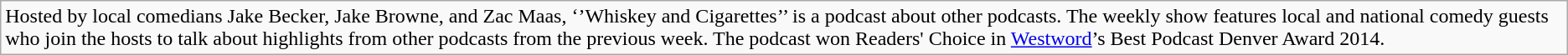<table class="wikitable" border="0">
<tr>
<td>Hosted by local comedians Jake Becker, Jake Browne, and Zac Maas, ‘’Whiskey and Cigarettes’’ is a podcast about other podcasts. The weekly show features local and national comedy guests who join the hosts to talk about highlights from other podcasts from the previous week. The podcast won Readers' Choice in <a href='#'>Westword</a>’s Best Podcast Denver Award 2014.</td>
</tr>
</table>
